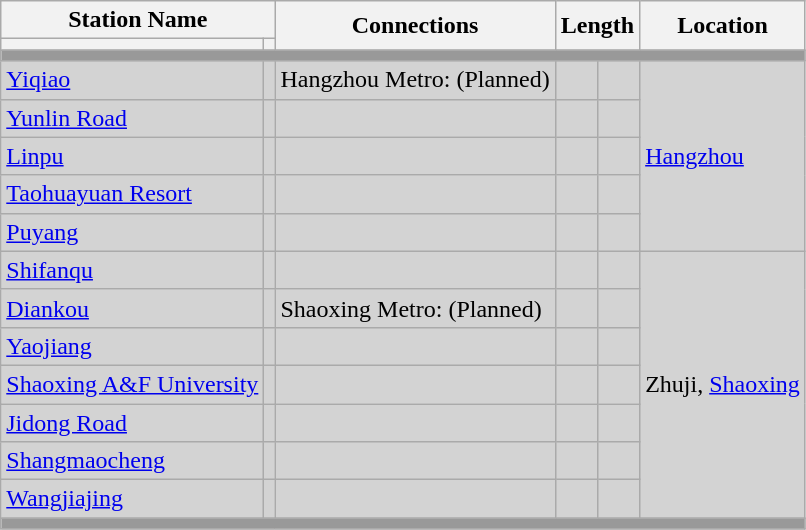<table class="wikitable">
<tr>
<th colspan="2">Station Name</th>
<th rowspan="2">Connections</th>
<th rowspan="2" colspan="2">Length</th>
<th rowspan="2">Location</th>
</tr>
<tr>
<th></th>
<th></th>
</tr>
<tr style = "background:#999999; height: 2pt">
<td colspan = "8"></td>
</tr>
<tr bgcolor="lightgrey">
<td><a href='#'>Yiqiao</a></td>
<td></td>
<td>Hangzhou Metro:  (Planned)</td>
<td></td>
<td></td>
<td rowspan="5"><a href='#'>Hangzhou</a></td>
</tr>
<tr bgcolor="lightgrey">
<td><a href='#'>Yunlin Road</a></td>
<td></td>
<td></td>
<td></td>
<td></td>
</tr>
<tr bgcolor="lightgrey">
<td><a href='#'>Linpu</a></td>
<td></td>
<td></td>
<td></td>
<td></td>
</tr>
<tr bgcolor="lightgrey">
<td><a href='#'>Taohuayuan Resort</a></td>
<td></td>
<td></td>
<td></td>
<td></td>
</tr>
<tr bgcolor="lightgrey">
<td><a href='#'>Puyang</a></td>
<td></td>
<td></td>
<td></td>
<td></td>
</tr>
<tr bgcolor="lightgrey">
<td><a href='#'>Shifanqu</a></td>
<td></td>
<td></td>
<td></td>
<td></td>
<td rowspan="7">Zhuji, <a href='#'>Shaoxing</a></td>
</tr>
<tr bgcolor="lightgrey">
<td><a href='#'>Diankou</a></td>
<td></td>
<td>Shaoxing Metro:  (Planned)</td>
<td></td>
<td></td>
</tr>
<tr bgcolor="lightgrey">
<td><a href='#'>Yaojiang</a></td>
<td></td>
<td></td>
<td></td>
<td></td>
</tr>
<tr bgcolor="lightgrey">
<td><a href='#'>Shaoxing A&F University</a></td>
<td></td>
<td></td>
<td></td>
<td></td>
</tr>
<tr bgcolor="lightgrey">
<td><a href='#'>Jidong Road</a></td>
<td></td>
<td></td>
<td></td>
<td></td>
</tr>
<tr bgcolor="lightgrey">
<td><a href='#'>Shangmaocheng</a></td>
<td></td>
<td></td>
<td></td>
<td></td>
</tr>
<tr bgcolor="lightgrey">
<td><a href='#'>Wangjiajing</a></td>
<td></td>
<td></td>
<td></td>
<td></td>
</tr>
<tr style = "background:#999999; height: 2pt">
<td colspan = "8"></td>
</tr>
</table>
